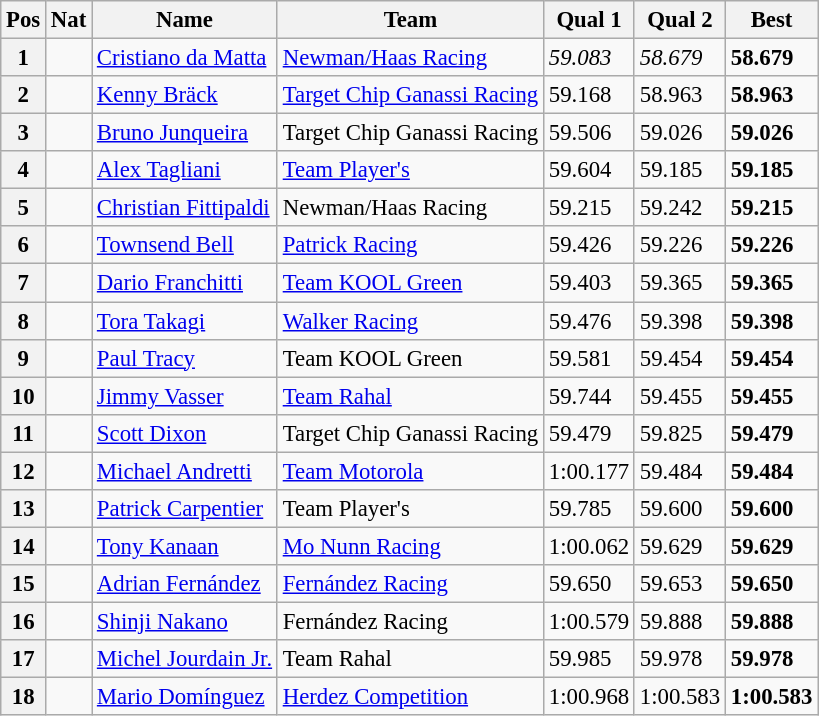<table class="wikitable" style="font-size: 95%;">
<tr>
<th>Pos</th>
<th>Nat</th>
<th>Name</th>
<th>Team</th>
<th>Qual 1</th>
<th>Qual 2</th>
<th>Best</th>
</tr>
<tr>
<th>1</th>
<td></td>
<td><a href='#'>Cristiano da Matta</a></td>
<td><a href='#'>Newman/Haas Racing</a></td>
<td><em>59.083</em></td>
<td><em>58.679</em></td>
<td><strong>58.679</strong></td>
</tr>
<tr>
<th>2</th>
<td></td>
<td><a href='#'>Kenny Bräck</a></td>
<td><a href='#'>Target Chip Ganassi Racing</a></td>
<td>59.168</td>
<td>58.963</td>
<td><strong>58.963</strong></td>
</tr>
<tr>
<th>3</th>
<td></td>
<td><a href='#'>Bruno Junqueira</a></td>
<td>Target Chip Ganassi Racing</td>
<td>59.506</td>
<td>59.026</td>
<td><strong>59.026</strong></td>
</tr>
<tr>
<th>4</th>
<td></td>
<td><a href='#'>Alex Tagliani</a></td>
<td><a href='#'>Team Player's</a></td>
<td>59.604</td>
<td>59.185</td>
<td><strong>59.185</strong></td>
</tr>
<tr>
<th>5</th>
<td></td>
<td><a href='#'>Christian Fittipaldi</a></td>
<td>Newman/Haas Racing</td>
<td>59.215</td>
<td>59.242</td>
<td><strong>59.215</strong></td>
</tr>
<tr>
<th>6</th>
<td></td>
<td><a href='#'>Townsend Bell</a></td>
<td><a href='#'>Patrick Racing</a></td>
<td>59.426</td>
<td>59.226</td>
<td><strong>59.226</strong></td>
</tr>
<tr>
<th>7</th>
<td></td>
<td><a href='#'>Dario Franchitti</a></td>
<td><a href='#'>Team KOOL Green</a></td>
<td>59.403</td>
<td>59.365</td>
<td><strong>59.365</strong></td>
</tr>
<tr>
<th>8</th>
<td></td>
<td><a href='#'>Tora Takagi</a></td>
<td><a href='#'>Walker Racing</a></td>
<td>59.476</td>
<td>59.398</td>
<td><strong>59.398</strong></td>
</tr>
<tr>
<th>9</th>
<td></td>
<td><a href='#'>Paul Tracy</a></td>
<td>Team KOOL Green</td>
<td>59.581</td>
<td>59.454</td>
<td><strong>59.454</strong></td>
</tr>
<tr>
<th>10</th>
<td></td>
<td><a href='#'>Jimmy Vasser</a></td>
<td><a href='#'>Team Rahal</a></td>
<td>59.744</td>
<td>59.455</td>
<td><strong>59.455</strong></td>
</tr>
<tr>
<th>11</th>
<td></td>
<td><a href='#'>Scott Dixon</a></td>
<td>Target Chip Ganassi Racing</td>
<td>59.479</td>
<td>59.825</td>
<td><strong>59.479</strong></td>
</tr>
<tr>
<th>12</th>
<td></td>
<td><a href='#'>Michael Andretti</a></td>
<td><a href='#'>Team Motorola</a></td>
<td>1:00.177</td>
<td>59.484</td>
<td><strong>59.484</strong></td>
</tr>
<tr>
<th>13</th>
<td></td>
<td><a href='#'>Patrick Carpentier</a></td>
<td>Team Player's</td>
<td>59.785</td>
<td>59.600</td>
<td><strong>59.600</strong></td>
</tr>
<tr>
<th>14</th>
<td></td>
<td><a href='#'>Tony Kanaan</a></td>
<td><a href='#'>Mo Nunn Racing</a></td>
<td>1:00.062</td>
<td>59.629</td>
<td><strong>59.629</strong></td>
</tr>
<tr>
<th>15</th>
<td></td>
<td><a href='#'>Adrian Fernández</a></td>
<td><a href='#'>Fernández Racing</a></td>
<td>59.650</td>
<td>59.653</td>
<td><strong>59.650</strong></td>
</tr>
<tr>
<th>16</th>
<td></td>
<td><a href='#'>Shinji Nakano</a></td>
<td>Fernández Racing</td>
<td>1:00.579</td>
<td>59.888</td>
<td><strong>59.888</strong></td>
</tr>
<tr>
<th>17</th>
<td></td>
<td><a href='#'>Michel Jourdain Jr.</a></td>
<td>Team Rahal</td>
<td>59.985</td>
<td>59.978</td>
<td><strong>59.978</strong></td>
</tr>
<tr>
<th>18</th>
<td></td>
<td><a href='#'>Mario Domínguez</a></td>
<td><a href='#'>Herdez Competition</a></td>
<td>1:00.968</td>
<td>1:00.583</td>
<td><strong>1:00.583</strong></td>
</tr>
</table>
